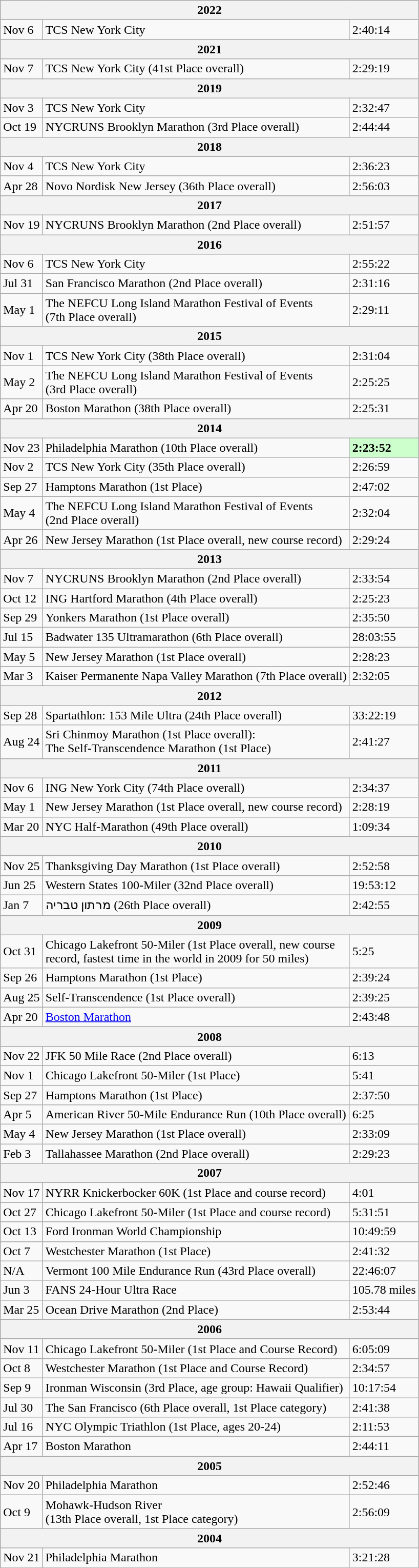<table class="wikitable">
<tr>
<th colspan="3">2022</th>
</tr>
<tr>
<td>Nov 6</td>
<td>TCS New York City</td>
<td>2:40:14</td>
</tr>
<tr>
<th colspan="3">2021</th>
</tr>
<tr>
<td>Nov 7</td>
<td>TCS New York City (41st Place overall)</td>
<td>2:29:19</td>
</tr>
<tr>
<th colspan="3">2019</th>
</tr>
<tr>
<td>Nov 3</td>
<td>TCS New York City</td>
<td>2:32:47</td>
</tr>
<tr>
<td>Oct 19</td>
<td>NYCRUNS Brooklyn Marathon (3rd Place overall)</td>
<td>2:44:44</td>
</tr>
<tr>
<th colspan="3">2018</th>
</tr>
<tr>
<td>Nov 4</td>
<td>TCS New York City</td>
<td>2:36:23</td>
</tr>
<tr>
<td>Apr 28</td>
<td>Novo Nordisk New Jersey (36th Place overall)</td>
<td>2:56:03</td>
</tr>
<tr>
<th colspan="3">2017</th>
</tr>
<tr>
<td>Nov 19</td>
<td>NYCRUNS Brooklyn Marathon (2nd Place overall)</td>
<td>2:51:57</td>
</tr>
<tr>
<th colspan="3">2016</th>
</tr>
<tr>
<td>Nov 6</td>
<td>TCS New York City</td>
<td>2:55:22</td>
</tr>
<tr>
<td>Jul 31</td>
<td>San Francisco Marathon (2nd Place overall)</td>
<td>2:31:16</td>
</tr>
<tr>
<td>May 1</td>
<td>The NEFCU Long Island Marathon Festival of Events<br>(7th Place overall)</td>
<td>2:29:11</td>
</tr>
<tr>
<th colspan="3">2015</th>
</tr>
<tr>
<td>Nov 1</td>
<td>TCS New York City (38th Place overall)</td>
<td>2:31:04</td>
</tr>
<tr>
<td>May 2</td>
<td>The NEFCU Long Island Marathon Festival of Events<br>(3rd Place overall)</td>
<td>2:25:25</td>
</tr>
<tr>
<td>Apr 20</td>
<td>Boston Marathon (38th Place overall)</td>
<td>2:25:31</td>
</tr>
<tr>
<th colspan="3">2014</th>
</tr>
<tr>
<td>Nov 23</td>
<td>Philadelphia Marathon (10th Place overall)</td>
<td bgcolor="#CCFFCC"><strong>2:23:52</strong></td>
</tr>
<tr>
<td>Nov 2</td>
<td>TCS New York City (35th Place overall)</td>
<td>2:26:59</td>
</tr>
<tr>
<td>Sep 27</td>
<td>Hamptons Marathon (1st Place)</td>
<td>2:47:02</td>
</tr>
<tr>
<td>May 4</td>
<td>The NEFCU Long Island Marathon Festival of Events<br>(2nd Place overall)</td>
<td>2:32:04</td>
</tr>
<tr>
<td>Apr 26</td>
<td>New Jersey Marathon (1st Place overall, new course record)</td>
<td>2:29:24</td>
</tr>
<tr>
<th colspan="3">2013</th>
</tr>
<tr>
<td>Nov 7</td>
<td>NYCRUNS Brooklyn Marathon (2nd Place overall)</td>
<td>2:33:54</td>
</tr>
<tr>
<td>Oct 12</td>
<td>ING Hartford Marathon (4th Place overall)</td>
<td>2:25:23</td>
</tr>
<tr>
<td>Sep 29</td>
<td>Yonkers Marathon (1st Place overall)</td>
<td>2:35:50</td>
</tr>
<tr>
<td>Jul 15</td>
<td>Badwater 135 Ultramarathon (6th Place overall)</td>
<td>28:03:55</td>
</tr>
<tr>
<td>May 5</td>
<td>New Jersey Marathon (1st Place overall)</td>
<td>2:28:23</td>
</tr>
<tr>
<td>Mar 3</td>
<td>Kaiser Permanente Napa Valley Marathon (7th Place overall)</td>
<td>2:32:05</td>
</tr>
<tr>
<th colspan="3">2012</th>
</tr>
<tr>
<td>Sep 28</td>
<td>Spartathlon: 153 Mile Ultra (24th Place overall)</td>
<td>33:22:19</td>
</tr>
<tr>
<td>Aug 24</td>
<td>Sri Chinmoy Marathon (1st Place overall):<br>The Self-Transcendence Marathon (1st Place)</td>
<td>2:41:27</td>
</tr>
<tr>
<th colspan="3">2011</th>
</tr>
<tr>
<td>Nov 6</td>
<td>ING New York City (74th Place overall)</td>
<td>2:34:37</td>
</tr>
<tr>
<td>May 1</td>
<td>New Jersey Marathon (1st Place overall, new course record)</td>
<td>2:28:19</td>
</tr>
<tr>
<td>Mar 20</td>
<td>NYC Half-Marathon (49th Place overall)</td>
<td>1:09:34</td>
</tr>
<tr>
<th colspan="3">2010</th>
</tr>
<tr>
<td>Nov 25</td>
<td>Thanksgiving Day Marathon (1st Place overall)</td>
<td>2:52:58</td>
</tr>
<tr>
<td>Jun 25</td>
<td>Western States 100-Miler (32nd Place overall)</td>
<td>19:53:12</td>
</tr>
<tr>
<td>Jan 7</td>
<td>מרתון טבריה (26th Place overall)</td>
<td>2:42:55</td>
</tr>
<tr>
<th colspan="3">2009</th>
</tr>
<tr>
<td>Oct 31</td>
<td>Chicago Lakefront 50-Miler (1st Place overall, new course<br>record, fastest time in the world in 2009 for 50 miles)</td>
<td>5:25</td>
</tr>
<tr>
<td>Sep 26</td>
<td>Hamptons Marathon (1st Place)</td>
<td>2:39:24</td>
</tr>
<tr>
<td>Aug 25</td>
<td>Self-Transcendence (1st Place overall)</td>
<td>2:39:25</td>
</tr>
<tr>
<td>Apr 20</td>
<td><a href='#'>Boston Marathon</a></td>
<td>2:43:48</td>
</tr>
<tr>
<th colspan="3">2008</th>
</tr>
<tr>
<td>Nov 22</td>
<td>JFK 50 Mile Race (2nd Place overall)</td>
<td>6:13</td>
</tr>
<tr>
<td>Nov 1</td>
<td>Chicago Lakefront 50-Miler (1st Place)</td>
<td>5:41</td>
</tr>
<tr>
<td>Sep 27</td>
<td>Hamptons Marathon (1st Place)</td>
<td>2:37:50</td>
</tr>
<tr>
<td>Apr 5</td>
<td>American River 50-Mile Endurance Run (10th Place overall)</td>
<td>6:25</td>
</tr>
<tr>
<td>May 4</td>
<td>New Jersey Marathon (1st Place overall)</td>
<td>2:33:09</td>
</tr>
<tr>
<td>Feb 3</td>
<td>Tallahassee Marathon (2nd Place overall)</td>
<td>2:29:23</td>
</tr>
<tr>
<th colspan="3">2007</th>
</tr>
<tr>
<td>Nov 17</td>
<td>NYRR Knickerbocker 60K (1st Place and course record)</td>
<td>4:01</td>
</tr>
<tr>
<td>Oct 27</td>
<td>Chicago Lakefront 50-Miler (1st Place and course record)</td>
<td>5:31:51</td>
</tr>
<tr>
<td>Oct 13</td>
<td>Ford Ironman World Championship</td>
<td>10:49:59</td>
</tr>
<tr>
<td>Oct 7</td>
<td>Westchester Marathon (1st Place)</td>
<td>2:41:32</td>
</tr>
<tr>
<td>N/A</td>
<td>Vermont 100 Mile Endurance Run (43rd Place overall)</td>
<td>22:46:07</td>
</tr>
<tr>
<td>Jun 3</td>
<td>FANS 24-Hour Ultra Race</td>
<td>105.78 miles</td>
</tr>
<tr>
<td>Mar 25</td>
<td>Ocean Drive Marathon (2nd Place)</td>
<td>2:53:44</td>
</tr>
<tr>
<th colspan="3">2006</th>
</tr>
<tr>
<td>Nov 11</td>
<td>Chicago Lakefront 50-Miler (1st Place and Course Record)</td>
<td>6:05:09</td>
</tr>
<tr>
<td>Oct 8</td>
<td>Westchester Marathon (1st Place and Course Record)</td>
<td>2:34:57</td>
</tr>
<tr>
<td>Sep 9</td>
<td>Ironman Wisconsin (3rd Place, age group: Hawaii Qualifier)</td>
<td>10:17:54</td>
</tr>
<tr>
<td>Jul 30</td>
<td>The San Francisco (6th Place overall, 1st Place category)</td>
<td>2:41:38</td>
</tr>
<tr>
<td>Jul 16</td>
<td>NYC Olympic Triathlon (1st Place, ages 20-24)</td>
<td>2:11:53</td>
</tr>
<tr>
<td>Apr 17</td>
<td>Boston Marathon</td>
<td>2:44:11</td>
</tr>
<tr>
<th colspan="3">2005</th>
</tr>
<tr>
<td>Nov 20</td>
<td>Philadelphia Marathon</td>
<td>2:52:46</td>
</tr>
<tr>
<td>Oct 9</td>
<td>Mohawk-Hudson River<br>(13th Place overall, 1st Place category)</td>
<td>2:56:09</td>
</tr>
<tr>
<th colspan="3">2004</th>
</tr>
<tr>
<td>Nov 21</td>
<td>Philadelphia Marathon</td>
<td>3:21:28</td>
</tr>
</table>
